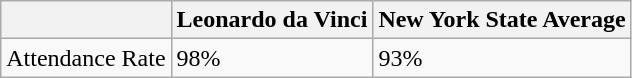<table class="wikitable">
<tr>
<th></th>
<th>Leonardo da Vinci</th>
<th>New York State Average</th>
</tr>
<tr>
<td>Attendance Rate</td>
<td>98%</td>
<td>93%</td>
</tr>
</table>
